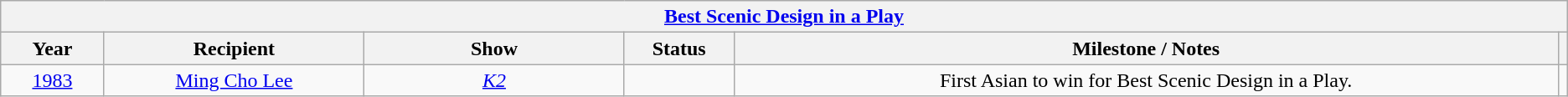<table class="wikitable sortable mw-collapsible" style="text-align: center">
<tr>
<th colspan="6" style="text-align:center;"><strong><a href='#'>Best Scenic Design in a Play</a></strong></th>
</tr>
<tr style="background:#ebft5ff;">
<th style="width:075px;">Year</th>
<th style="width:200px;">Recipient</th>
<th style="width:200px;">Show</th>
<th style="width:080px;">Status</th>
<th style="width:650px;">Milestone / Notes</th>
<th></th>
</tr>
<tr>
<td><a href='#'>1983</a></td>
<td><a href='#'>Ming Cho Lee</a></td>
<td><em><a href='#'>K2</a></em></td>
<td></td>
<td>First Asian to win for Best Scenic Design in a Play.</td>
<td></td>
</tr>
</table>
